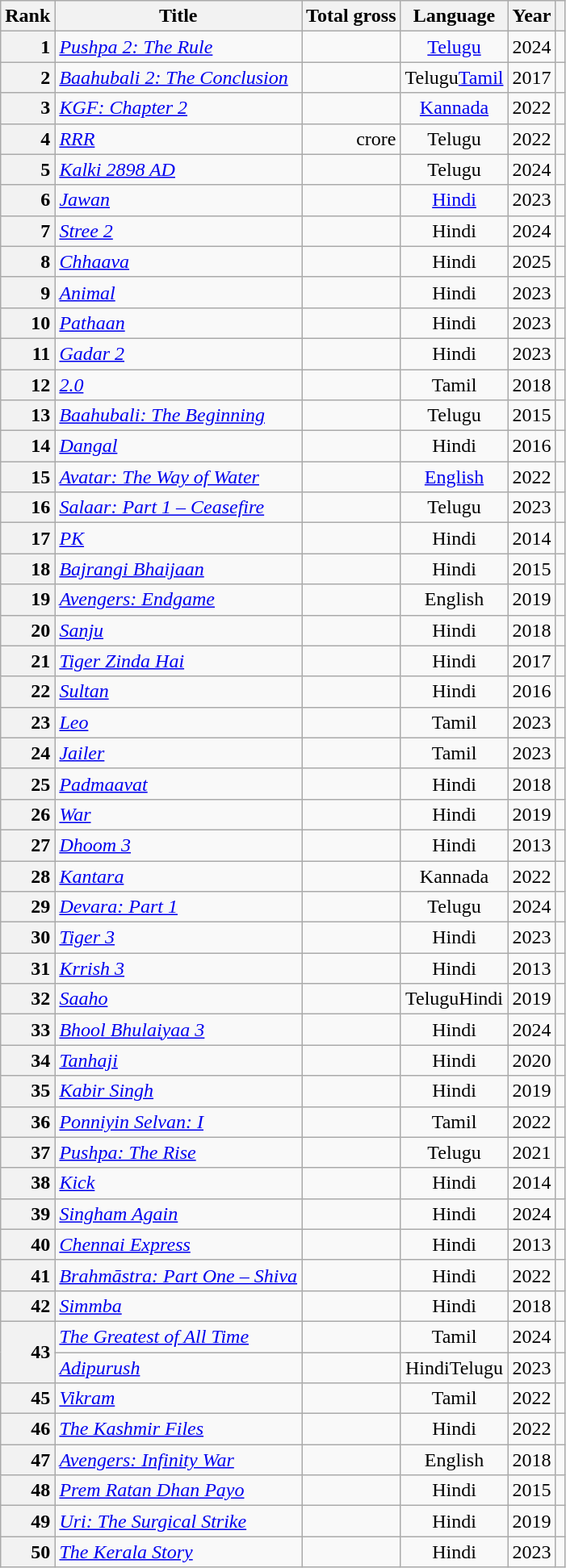<table class="wikitable sortable plainrowheaders">
<tr>
<th scope="col">Rank</th>
<th scope="col">Title</th>
<th scope="col">Total gross</th>
<th scope="col">Language</th>
<th scope="col">Year</th>
<th class="unsortable"></th>
</tr>
<tr>
<th scope="row" style=text-align:right>1</th>
<td><em><a href='#'>Pushpa 2: The Rule</a></em></td>
<td align="right"></td>
<td align="center"><a href='#'>Telugu</a></td>
<td align="center">2024</td>
<td align="center"></td>
</tr>
<tr>
<th scope="row" style="text-align:right">2</th>
<td><em><a href='#'>Baahubali 2: The Conclusion</a></em></td>
<td align="right"></td>
<td align="center">Telugu<a href='#'>Tamil</a></td>
<td align="center">2017</td>
<td align="center"></td>
</tr>
<tr>
<th scope="row" style=text-align:right>3</th>
<td><em><a href='#'>KGF: Chapter 2</a></em></td>
<td align="right"></td>
<td align="center"><a href='#'>Kannada</a></td>
<td align="center">2022</td>
<td align="center"></td>
</tr>
<tr>
<th scope="row" style=text-align:right>4</th>
<td><em><a href='#'>RRR</a></em></td>
<td align="right"> crore</td>
<td align="center">Telugu</td>
<td align="center">2022</td>
<td align="center"></td>
</tr>
<tr>
<th scope="row" style="text-align:right">5</th>
<td><em><a href='#'>Kalki 2898 AD</a></em></td>
<td align="right"></td>
<td align="center">Telugu</td>
<td align="center">2024</td>
<td align="center"></td>
</tr>
<tr>
<th scope="row" style=text-align:right>6</th>
<td><em><a href='#'>Jawan</a></em></td>
<td align="right"></td>
<td align="center"><a href='#'>Hindi</a></td>
<td align="center">2023</td>
<td align="center"></td>
</tr>
<tr>
<th scope="row" style=text-align:right>7</th>
<td><em><a href='#'>Stree 2</a></em></td>
<td align="right"></td>
<td align="center">Hindi</td>
<td align="center">2024</td>
<td align="center"></td>
</tr>
<tr>
<th scope="row" style="text-align:right">8</th>
<td><em><a href='#'>Chhaava</a></em></td>
<td align="right"></td>
<td align="center">Hindi</td>
<td align="center">2025</td>
<td align="center"></td>
</tr>
<tr>
<th scope="row" style=text-align:right>9</th>
<td><em><a href='#'>Animal</a></em></td>
<td align="right"></td>
<td align="center">Hindi</td>
<td align="center">2023</td>
<td align="center"></td>
</tr>
<tr>
<th scope="row" style="text-align:right">10</th>
<td><em><a href='#'>Pathaan</a></em></td>
<td align="right"></td>
<td align="center">Hindi</td>
<td align="center">2023</td>
<td align="center"></td>
</tr>
<tr>
<th scope="row" style=text-align:right>11</th>
<td><em><a href='#'>Gadar 2</a></em></td>
<td align="right"></td>
<td align="center">Hindi</td>
<td align="center">2023</td>
<td align="center"></td>
</tr>
<tr>
<th scope="row" style=text-align:right>12</th>
<td><em><a href='#'>2.0</a></em></td>
<td align="right"></td>
<td align="center">Tamil</td>
<td align="center">2018</td>
<td align="center"></td>
</tr>
<tr>
<th scope="row" style=text-align:right>13</th>
<td><em><a href='#'>Baahubali: The Beginning</a></em></td>
<td align="right"></td>
<td align="center">Telugu</td>
<td align="center">2015</td>
<td align="center"></td>
</tr>
<tr>
<th scope="row" style=text-align:right>14</th>
<td><em><a href='#'>Dangal</a></em></td>
<td align="right"></td>
<td align="center">Hindi</td>
<td align="center">2016</td>
<td align="center"></td>
</tr>
<tr>
<th scope="row" style=text-align:right>15</th>
<td><em><a href='#'>Avatar: The Way of Water</a></em></td>
<td align="right"></td>
<td align="center"><a href='#'>English</a></td>
<td align="center">2022</td>
<td align="center"></td>
</tr>
<tr>
<th scope="row" style=text-align:right>16</th>
<td><em><a href='#'>Salaar: Part 1 – Ceasefire</a></em></td>
<td align="right"></td>
<td align="center">Telugu</td>
<td align="center">2023</td>
<td align="center"></td>
</tr>
<tr>
<th scope="row" style=text-align:right>17</th>
<td><em><a href='#'>PK</a></em></td>
<td align="right"></td>
<td align="center">Hindi</td>
<td align="center">2014</td>
<td align="center"></td>
</tr>
<tr>
<th scope="row" style=text-align:right>18</th>
<td><em><a href='#'>Bajrangi Bhaijaan</a></em></td>
<td align="right"></td>
<td align="center">Hindi</td>
<td align="center">2015</td>
<td align="center"></td>
</tr>
<tr>
<th scope="row" style=text-align:right>19</th>
<td><em><a href='#'>Avengers: Endgame</a></em></td>
<td align="right"></td>
<td align="center">English</td>
<td align="center">2019</td>
<td align="center"></td>
</tr>
<tr>
<th scope="row" style=text-align:right>20</th>
<td><em><a href='#'>Sanju</a></em></td>
<td align="right"></td>
<td align="center">Hindi</td>
<td align="center">2018</td>
<td align="center"></td>
</tr>
<tr>
<th scope="row" style=text-align:right>21</th>
<td><em><a href='#'>Tiger Zinda Hai</a></em></td>
<td align="right"></td>
<td align="center">Hindi</td>
<td align="center">2017</td>
<td align="center"></td>
</tr>
<tr>
<th scope="row" style=text-align:right>22</th>
<td><em><a href='#'>Sultan</a></em></td>
<td align="right"></td>
<td align="center">Hindi</td>
<td align="center">2016</td>
<td align="center"></td>
</tr>
<tr>
<th scope="row" style=text-align:right>23</th>
<td><em><a href='#'>Leo</a></em></td>
<td align="right"></td>
<td align="center">Tamil</td>
<td align="center">2023</td>
<td align="center"></td>
</tr>
<tr>
<th scope="row" style=text-align:right>24</th>
<td><em><a href='#'>Jailer</a></em></td>
<td align="right"></td>
<td align="center">Tamil</td>
<td align="center">2023</td>
<td align="center"></td>
</tr>
<tr>
<th scope="row" style=text-align:right>25</th>
<td><em><a href='#'>Padmaavat</a></em></td>
<td align="right"></td>
<td align="center">Hindi</td>
<td align="center">2018</td>
<td align="center"></td>
</tr>
<tr>
<th scope="row" style=text-align:right>26</th>
<td><em><a href='#'>War</a></em></td>
<td align="right"></td>
<td align="center">Hindi</td>
<td align="center">2019</td>
<td align="center"></td>
</tr>
<tr>
<th scope="row" style=text-align:right>27</th>
<td><em><a href='#'>Dhoom 3</a></em></td>
<td align="right"></td>
<td align="center">Hindi</td>
<td align="center">2013</td>
<td align="center"></td>
</tr>
<tr>
<th scope="row" style=text-align:right>28</th>
<td><em><a href='#'>Kantara</a></em></td>
<td align="right"></td>
<td align="center">Kannada</td>
<td align="center">2022</td>
<td align="center"></td>
</tr>
<tr>
<th scope="row" style="text-align:right">29</th>
<td><em><a href='#'>Devara: Part 1</a></em></td>
<td align="right"></td>
<td align="center">Telugu</td>
<td align="center">2024</td>
<td align="center"></td>
</tr>
<tr>
<th scope="row" style="text-align:right">30</th>
<td><em><a href='#'>Tiger 3</a></em></td>
<td align="right"></td>
<td align="center">Hindi</td>
<td align="center">2023</td>
<td align="center"></td>
</tr>
<tr>
<th scope="row" style="text-align:right">31</th>
<td><em><a href='#'>Krrish 3</a></em></td>
<td align="right"></td>
<td align="center">Hindi</td>
<td align="center">2013</td>
<td align="center"></td>
</tr>
<tr>
<th scope="row" style=text-align:right>32</th>
<td><em><a href='#'>Saaho</a></em></td>
<td align="right"></td>
<td align="center">TeluguHindi</td>
<td align="center">2019</td>
<td align="center"></td>
</tr>
<tr>
<th scope="row" style="text-align:right">33</th>
<td><em><a href='#'>Bhool Bhulaiyaa 3</a></em></td>
<td align="right"></td>
<td align="center">Hindi</td>
<td align="center">2024</td>
<td align="center"></td>
</tr>
<tr>
<th scope="row" style="text-align:right">34</th>
<td><em><a href='#'>Tanhaji</a></em></td>
<td align="right"></td>
<td align="center">Hindi</td>
<td align="center">2020</td>
<td align="center"></td>
</tr>
<tr>
<th scope="row" style="text-align:right">35</th>
<td><em><a href='#'>Kabir Singh</a></em></td>
<td align="right"></td>
<td align="center">Hindi</td>
<td align="center">2019</td>
<td align="center"></td>
</tr>
<tr>
<th scope="row" style=text-align:right>36</th>
<td><em><a href='#'>Ponniyin Selvan: I</a></em></td>
<td align="right"></td>
<td align="center">Tamil</td>
<td align="center">2022</td>
<td align="center"></td>
</tr>
<tr>
<th scope="row" style="text-align:right">37</th>
<td><em><a href='#'>Pushpa: The Rise</a></em></td>
<td align="right"></td>
<td align="center">Telugu</td>
<td align="center">2021</td>
<td align="center"></td>
</tr>
<tr>
<th scope="row" style="text-align:right">38</th>
<td><em><a href='#'>Kick</a></em></td>
<td align="right"></td>
<td align="center">Hindi</td>
<td align="center">2014</td>
<td align="center"></td>
</tr>
<tr>
<th scope="row" style="text-align:right">39</th>
<td><em><a href='#'>Singham Again</a></em></td>
<td align="right"></td>
<td align="center">Hindi</td>
<td align="center">2024</td>
<td align="center"></td>
</tr>
<tr>
<th scope="row" style="text-align:right">40</th>
<td><em><a href='#'>Chennai Express</a></em></td>
<td align="right"></td>
<td align="center">Hindi</td>
<td align="center">2013</td>
<td align="center"></td>
</tr>
<tr>
<th scope="row" style="text-align:right">41</th>
<td><em><a href='#'>Brahmāstra: Part One – Shiva</a></em></td>
<td align="right"></td>
<td align="center">Hindi</td>
<td align="center">2022</td>
<td align="center"></td>
</tr>
<tr>
<th scope="row" style="text-align:right">42</th>
<td><em><a href='#'>Simmba</a></em></td>
<td align="right"></td>
<td align="center">Hindi</td>
<td align="center">2018</td>
<td align="center"></td>
</tr>
<tr>
<th rowspan="2" scope="row" style="text-align:right">43</th>
<td><em><a href='#'>The Greatest of All Time</a></em></td>
<td align="right"></td>
<td align="center">Tamil</td>
<td align="center">2024</td>
<td align="center"></td>
</tr>
<tr>
<td><em><a href='#'>Adipurush</a></em></td>
<td align="right"></td>
<td align="center">HindiTelugu</td>
<td align="center">2023</td>
<td align="center"></td>
</tr>
<tr>
<th scope="row" style="text-align:right">45</th>
<td><em><a href='#'>Vikram</a></em></td>
<td align="right"></td>
<td align="center">Tamil</td>
<td align="center">2022</td>
<td align="center"></td>
</tr>
<tr>
<th scope="row" style="text-align:right">46</th>
<td><em><a href='#'>The Kashmir Files</a></em></td>
<td align="right"></td>
<td align="center">Hindi</td>
<td align="center">2022</td>
<td align="center"></td>
</tr>
<tr>
<th scope="row" style="text-align:right">47</th>
<td><em><a href='#'>Avengers: Infinity War</a></em></td>
<td align="right"></td>
<td align="center">English</td>
<td align="center">2018</td>
<td align="center"></td>
</tr>
<tr>
<th scope="row" style="text-align:right">48</th>
<td><em><a href='#'>Prem Ratan Dhan Payo</a></em></td>
<td align="right"></td>
<td align="center">Hindi</td>
<td align="center">2015</td>
<td align="center"></td>
</tr>
<tr>
<th scope="row" style="text-align:right">49</th>
<td><em><a href='#'>Uri: The Surgical Strike</a></em></td>
<td align="right"></td>
<td align="center">Hindi</td>
<td align="center">2019</td>
<td align="center"></td>
</tr>
<tr>
<th scope="row" style="text-align:right">50</th>
<td><em><a href='#'>The Kerala Story</a></em></td>
<td align="right"></td>
<td align="center">Hindi</td>
<td align="center">2023</td>
<td align="center"></td>
</tr>
</table>
